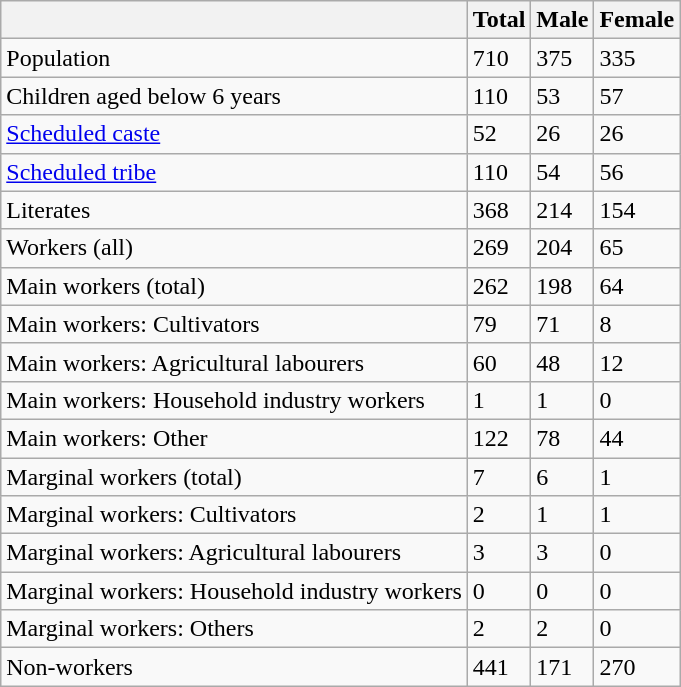<table class="wikitable sortable">
<tr>
<th></th>
<th>Total</th>
<th>Male</th>
<th>Female</th>
</tr>
<tr>
<td>Population</td>
<td>710</td>
<td>375</td>
<td>335</td>
</tr>
<tr>
<td>Children aged below 6 years</td>
<td>110</td>
<td>53</td>
<td>57</td>
</tr>
<tr>
<td><a href='#'>Scheduled caste</a></td>
<td>52</td>
<td>26</td>
<td>26</td>
</tr>
<tr>
<td><a href='#'>Scheduled tribe</a></td>
<td>110</td>
<td>54</td>
<td>56</td>
</tr>
<tr>
<td>Literates</td>
<td>368</td>
<td>214</td>
<td>154</td>
</tr>
<tr>
<td>Workers (all)</td>
<td>269</td>
<td>204</td>
<td>65</td>
</tr>
<tr>
<td>Main workers (total)</td>
<td>262</td>
<td>198</td>
<td>64</td>
</tr>
<tr>
<td>Main workers: Cultivators</td>
<td>79</td>
<td>71</td>
<td>8</td>
</tr>
<tr>
<td>Main workers: Agricultural labourers</td>
<td>60</td>
<td>48</td>
<td>12</td>
</tr>
<tr>
<td>Main workers: Household industry workers</td>
<td>1</td>
<td>1</td>
<td>0</td>
</tr>
<tr>
<td>Main workers: Other</td>
<td>122</td>
<td>78</td>
<td>44</td>
</tr>
<tr>
<td>Marginal workers (total)</td>
<td>7</td>
<td>6</td>
<td>1</td>
</tr>
<tr>
<td>Marginal workers: Cultivators</td>
<td>2</td>
<td>1</td>
<td>1</td>
</tr>
<tr>
<td>Marginal workers: Agricultural labourers</td>
<td>3</td>
<td>3</td>
<td>0</td>
</tr>
<tr>
<td>Marginal workers: Household industry workers</td>
<td>0</td>
<td>0</td>
<td>0</td>
</tr>
<tr>
<td>Marginal workers: Others</td>
<td>2</td>
<td>2</td>
<td>0</td>
</tr>
<tr>
<td>Non-workers</td>
<td>441</td>
<td>171</td>
<td>270</td>
</tr>
</table>
